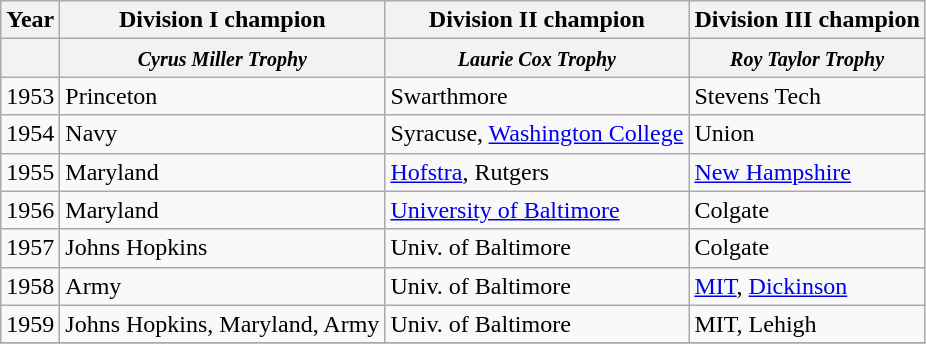<table class="wikitable">
<tr>
<th>Year</th>
<th>Division I champion</th>
<th>Division II champion</th>
<th>Division III champion</th>
</tr>
<tr --->
<th></th>
<th><small><em>Cyrus Miller Trophy</em></small></th>
<th><small><em>Laurie Cox Trophy</em></small></th>
<th><small><em>Roy Taylor Trophy</em></small></th>
</tr>
<tr --->
<td>1953</td>
<td>Princeton</td>
<td>Swarthmore</td>
<td>Stevens Tech</td>
</tr>
<tr --->
<td>1954</td>
<td>Navy</td>
<td>Syracuse, <a href='#'>Washington College</a></td>
<td>Union</td>
</tr>
<tr --->
<td>1955</td>
<td>Maryland</td>
<td><a href='#'>Hofstra</a>, Rutgers</td>
<td><a href='#'>New Hampshire</a></td>
</tr>
<tr --->
<td>1956</td>
<td>Maryland</td>
<td><a href='#'>University of Baltimore</a></td>
<td>Colgate</td>
</tr>
<tr --->
<td>1957</td>
<td>Johns Hopkins</td>
<td>Univ. of Baltimore</td>
<td>Colgate</td>
</tr>
<tr --->
<td>1958</td>
<td>Army</td>
<td>Univ. of Baltimore</td>
<td><a href='#'>MIT</a>, <a href='#'>Dickinson</a></td>
</tr>
<tr --->
<td>1959</td>
<td>Johns Hopkins, Maryland, Army</td>
<td>Univ. of Baltimore</td>
<td>MIT, Lehigh</td>
</tr>
<tr --->
</tr>
</table>
